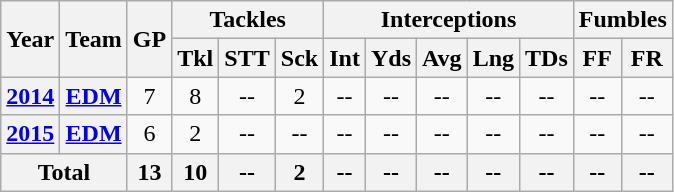<table class="wikitable" style="text-align: center;">
<tr>
<th rowspan="2">Year</th>
<th rowspan="2">Team</th>
<th rowspan="2">GP</th>
<th colspan="3">Tackles</th>
<th colspan="5">Interceptions</th>
<th colspan="2">Fumbles</th>
</tr>
<tr>
<th>Tkl</th>
<th>STT</th>
<th>Sck</th>
<th>Int</th>
<th>Yds</th>
<th>Avg</th>
<th>Lng</th>
<th>TDs</th>
<th>FF</th>
<th>FR</th>
</tr>
<tr>
<th><a href='#'>2014</a></th>
<th><a href='#'>EDM</a></th>
<td>7</td>
<td>8</td>
<td>--</td>
<td>2</td>
<td>--</td>
<td>--</td>
<td>--</td>
<td>--</td>
<td>--</td>
<td>--</td>
<td>--</td>
</tr>
<tr>
<th><a href='#'>2015</a></th>
<th><a href='#'>EDM</a></th>
<td>6</td>
<td>2</td>
<td>--</td>
<td>--</td>
<td>--</td>
<td>--</td>
<td>--</td>
<td>--</td>
<td>--</td>
<td>--</td>
<td>--</td>
</tr>
<tr>
<th colspan="2">Total</th>
<th>13</th>
<th>10</th>
<th>--</th>
<th>2</th>
<th>--</th>
<th>--</th>
<th>--</th>
<th>--</th>
<th>--</th>
<th>--</th>
<th>--</th>
</tr>
</table>
